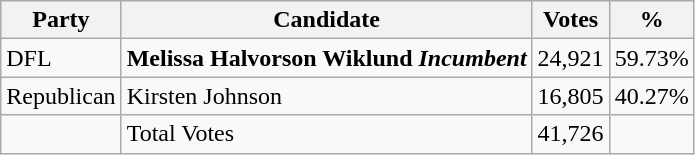<table class="wikitable">
<tr>
<th>Party</th>
<th>Candidate</th>
<th>Votes</th>
<th>%</th>
</tr>
<tr>
<td>DFL</td>
<td><strong>Melissa Halvorson Wiklund <em>Incumbent<strong><em></td>
<td>24,921</td>
<td>59.73%</td>
</tr>
<tr>
<td>Republican</td>
<td>Kirsten Johnson</td>
<td>16,805</td>
<td>40.27%<br></td>
</tr>
<tr>
<td></td>
<td>Total Votes</td>
<td>41,726</td>
<td></td>
</tr>
</table>
